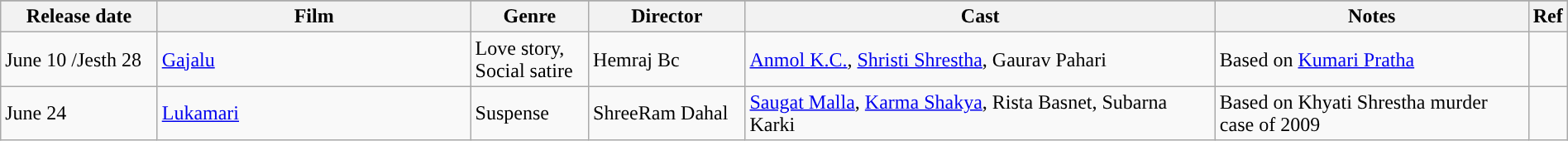<table class="wikitable sortable" style="width:100%">
<tr shor>
</tr>
<tr>
<th style="width:10%;">Release date</th>
<th style="width:20%;">Film</th>
<th !style="width:10%;">Genre</th>
<th style="width:10%;">Director</th>
<th style="width:30%;">Cast</th>
<th style="width:20%;">Notes</th>
<th style="width:2%;">Ref</th>
</tr>
<tr>
<td>June 10 /Jesth 28</td>
<td><a href='#'>Gajalu</a></td>
<td>Love story, Social satire</td>
<td>Hemraj Bc</td>
<td><a href='#'>Anmol K.C.</a>, <a href='#'>Shristi Shrestha</a>, Gaurav Pahari</td>
<td>Based on <a href='#'>Kumari Pratha</a></td>
<td></td>
</tr>
<tr>
<td>June 24</td>
<td><a href='#'>Lukamari</a></td>
<td>Suspense</td>
<td>ShreeRam Dahal</td>
<td><a href='#'>Saugat Malla</a>, <a href='#'>Karma Shakya</a>, Rista Basnet, Subarna Karki</td>
<td>Based on Khyati Shrestha murder case of 2009</td>
<td></td>
</tr>
</table>
